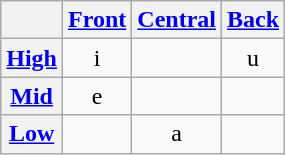<table class="wikitable IPA" style="text-align: center;">
<tr>
<th></th>
<th><a href='#'>Front</a></th>
<th><a href='#'>Central</a></th>
<th><a href='#'>Back</a></th>
</tr>
<tr>
<th><a href='#'>High</a></th>
<td>i</td>
<td></td>
<td>u</td>
</tr>
<tr>
<th><a href='#'>Mid</a></th>
<td>e</td>
<td></td>
<td></td>
</tr>
<tr>
<th><a href='#'>Low</a></th>
<td></td>
<td>a</td>
<td></td>
</tr>
</table>
